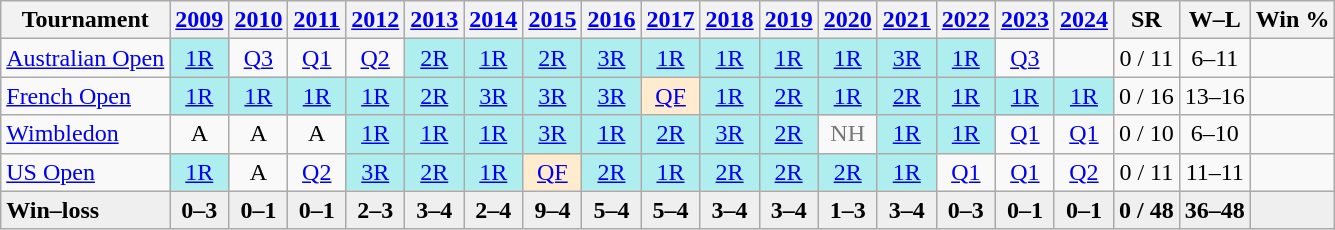<table class=wikitable style=text-align:center>
<tr>
<th>Tournament</th>
<th><a href='#'>2009</a></th>
<th><a href='#'>2010</a></th>
<th><a href='#'>2011</a></th>
<th><a href='#'>2012</a></th>
<th><a href='#'>2013</a></th>
<th><a href='#'>2014</a></th>
<th><a href='#'>2015</a></th>
<th><a href='#'>2016</a></th>
<th><a href='#'>2017</a></th>
<th><a href='#'>2018</a></th>
<th><a href='#'>2019</a></th>
<th><a href='#'>2020</a></th>
<th><a href='#'>2021</a></th>
<th><a href='#'>2022</a></th>
<th><a href='#'>2023</a></th>
<th><a href='#'>2024</a></th>
<th>SR</th>
<th>W–L</th>
<th>Win %</th>
</tr>
<tr>
<td align=left><a href='#'>Australian Open</a></td>
<td style=background:#afeeee><a href='#'>1R</a></td>
<td><a href='#'>Q3</a></td>
<td><a href='#'>Q1</a></td>
<td><a href='#'>Q2</a></td>
<td style=background:#afeeee><a href='#'>2R</a></td>
<td style=background:#afeeee><a href='#'>1R</a></td>
<td style=background:#afeeee><a href='#'>2R</a></td>
<td style=background:#afeeee><a href='#'>3R</a></td>
<td style=background:#afeeee><a href='#'>1R</a></td>
<td style=background:#afeeee><a href='#'>1R</a></td>
<td style=background:#afeeee><a href='#'>1R</a></td>
<td style=background:#afeeee><a href='#'>1R</a></td>
<td style=background:#afeeee><a href='#'>3R</a></td>
<td style=background:#afeeee><a href='#'>1R</a></td>
<td><a href='#'>Q3</a></td>
<td></td>
<td>0 / 11</td>
<td>6–11</td>
<td></td>
</tr>
<tr>
<td align=left><a href='#'>French Open</a></td>
<td style=background:#afeeee><a href='#'>1R</a></td>
<td style=background:#afeeee><a href='#'>1R</a></td>
<td style=background:#afeeee><a href='#'>1R</a></td>
<td style=background:#afeeee><a href='#'>1R</a></td>
<td style=background:#afeeee><a href='#'>2R</a></td>
<td style=background:#afeeee><a href='#'>3R</a></td>
<td style=background:#afeeee><a href='#'>3R</a></td>
<td style=background:#afeeee><a href='#'>3R</a></td>
<td style=background:#ffebcd><a href='#'>QF</a></td>
<td style=background:#afeeee><a href='#'>1R</a></td>
<td style=background:#afeeee><a href='#'>2R</a></td>
<td style=background:#afeeee><a href='#'>1R</a></td>
<td style=background:#afeeee><a href='#'>2R</a></td>
<td style=background:#afeeee><a href='#'>1R</a></td>
<td bgcolor=afeeee><a href='#'>1R</a></td>
<td bgcolor=afeeee><a href='#'>1R</a></td>
<td>0 / 16</td>
<td>13–16</td>
<td></td>
</tr>
<tr>
<td align=left><a href='#'>Wimbledon</a></td>
<td>A</td>
<td>A</td>
<td>A</td>
<td style=background:#afeeee><a href='#'>1R</a></td>
<td style=background:#afeeee><a href='#'>1R</a></td>
<td style=background:#afeeee><a href='#'>1R</a></td>
<td style=background:#afeeee><a href='#'>3R</a></td>
<td style=background:#afeeee><a href='#'>1R</a></td>
<td style=background:#afeeee><a href='#'>2R</a></td>
<td style=background:#afeeee><a href='#'>3R</a></td>
<td style=background:#afeeee><a href='#'>2R</a></td>
<td style=color:#767676>NH</td>
<td style=background:#afeeee><a href='#'>1R</a></td>
<td bgcolor=afeeee><a href='#'>1R</a></td>
<td><a href='#'>Q1</a></td>
<td><a href='#'>Q1</a></td>
<td>0 / 10</td>
<td>6–10</td>
<td></td>
</tr>
<tr>
<td align=left><a href='#'>US Open</a></td>
<td style=background:#afeeee><a href='#'>1R</a></td>
<td>A</td>
<td><a href='#'>Q2</a></td>
<td style=background:#afeeee><a href='#'>3R</a></td>
<td style=background:#afeeee><a href='#'>2R</a></td>
<td style=background:#afeeee><a href='#'>1R</a></td>
<td style=background:#ffebcd><a href='#'>QF</a></td>
<td style=background:#afeeee><a href='#'>2R</a></td>
<td style=background:#afeeee><a href='#'>1R</a></td>
<td style=background:#afeeee><a href='#'>2R</a></td>
<td style=background:#afeeee><a href='#'>2R</a></td>
<td style=background:#afeeee><a href='#'>2R</a></td>
<td style=background:#afeeee><a href='#'>1R</a></td>
<td><a href='#'>Q1</a></td>
<td><a href='#'>Q1</a></td>
<td><a href='#'>Q2</a></td>
<td>0 / 11</td>
<td>11–11</td>
<td></td>
</tr>
<tr style=background:#efefef;font-weight:bold>
<td style=text-align:left>Win–loss</td>
<td>0–3</td>
<td>0–1</td>
<td>0–1</td>
<td>2–3</td>
<td>3–4</td>
<td>2–4</td>
<td>9–4</td>
<td>5–4</td>
<td>5–4</td>
<td>3–4</td>
<td>3–4</td>
<td>1–3</td>
<td>3–4</td>
<td>0–3</td>
<td>0–1</td>
<td>0–1</td>
<td>0 / 48</td>
<td>36–48</td>
<td></td>
</tr>
</table>
